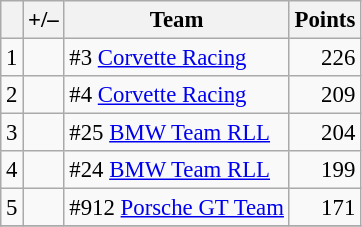<table class="wikitable" style="font-size: 95%;">
<tr>
<th scope="col"></th>
<th scope="col">+/–</th>
<th scope="col">Team</th>
<th scope="col">Points</th>
</tr>
<tr>
<td align=center>1</td>
<td align="left"></td>
<td> #3 <a href='#'>Corvette Racing</a></td>
<td align=right>226</td>
</tr>
<tr>
<td align=center>2</td>
<td align="left"></td>
<td> #4 <a href='#'>Corvette Racing</a></td>
<td align=right>209</td>
</tr>
<tr>
<td align=center>3</td>
<td align="left"></td>
<td> #25 <a href='#'>BMW Team RLL</a></td>
<td align=right>204</td>
</tr>
<tr>
<td align=center>4</td>
<td align="left"></td>
<td> #24 <a href='#'>BMW Team RLL</a></td>
<td align=right>199</td>
</tr>
<tr>
<td align=center>5</td>
<td align="left"></td>
<td> #912 <a href='#'>Porsche GT Team</a></td>
<td align=right>171</td>
</tr>
<tr>
</tr>
</table>
